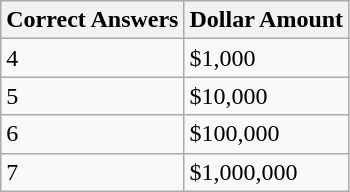<table class="wikitable">
<tr>
<th>Correct Answers</th>
<th>Dollar Amount</th>
</tr>
<tr>
<td>4</td>
<td>$1,000</td>
</tr>
<tr>
<td>5</td>
<td>$10,000</td>
</tr>
<tr>
<td>6</td>
<td>$100,000</td>
</tr>
<tr>
<td>7</td>
<td>$1,000,000</td>
</tr>
</table>
